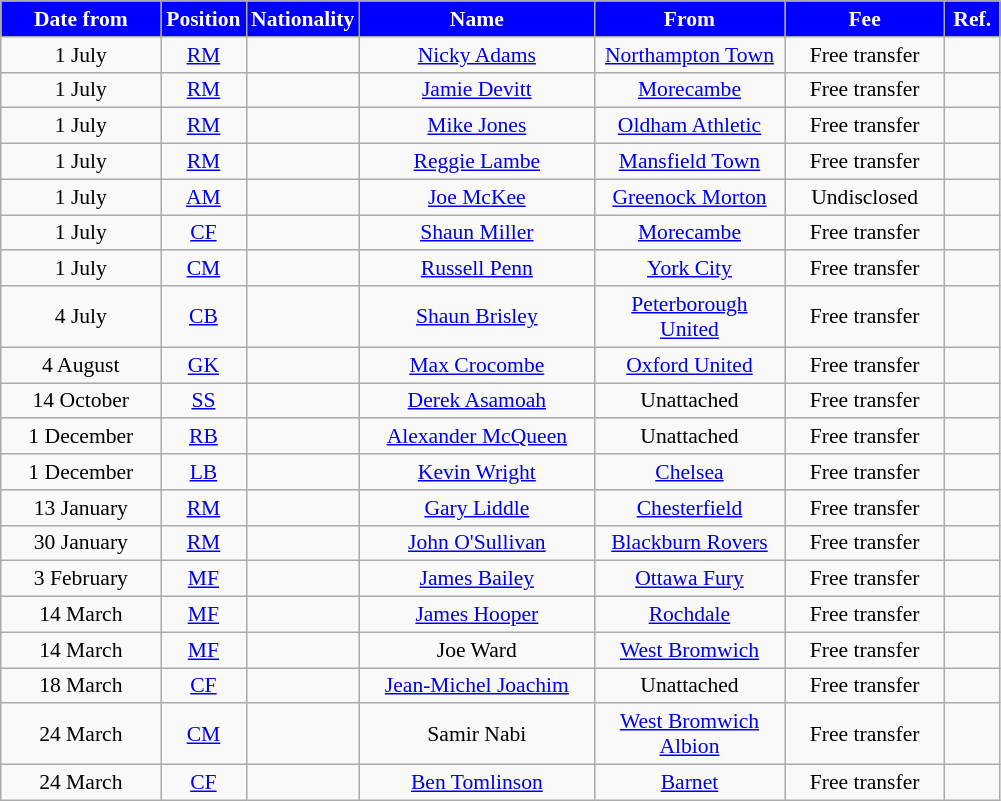<table class="wikitable sortable" style="text-align:center; font-size:90%; ">
<tr>
<th style="background:blue; color:white; width:100px;">Date from</th>
<th style="background:blue; color:white; width:50px;">Position</th>
<th style="background:blue; color:white; width:50px;">Nationality</th>
<th style="background:blue; color:white; width:150px;">Name</th>
<th style="background:blue; color:white; width:120px;">From</th>
<th style="background:blue; color:white; width:100px;">Fee</th>
<th style="background:blue; color:white; width:30px;">Ref.</th>
</tr>
<tr>
<td>1 July</td>
<td><a href='#'>RM</a></td>
<td></td>
<td><a href='#'>Nicky Adams</a></td>
<td> <a href='#'>Northampton Town</a></td>
<td>Free transfer</td>
<td></td>
</tr>
<tr>
<td>1 July</td>
<td><a href='#'>RM</a></td>
<td></td>
<td><a href='#'>Jamie Devitt</a></td>
<td> <a href='#'>Morecambe</a></td>
<td>Free transfer</td>
<td></td>
</tr>
<tr>
<td>1 July</td>
<td><a href='#'>RM</a></td>
<td></td>
<td><a href='#'>Mike Jones</a></td>
<td> <a href='#'>Oldham Athletic</a></td>
<td>Free transfer</td>
<td></td>
</tr>
<tr>
<td>1 July</td>
<td><a href='#'>RM</a></td>
<td></td>
<td><a href='#'>Reggie Lambe</a></td>
<td> <a href='#'>Mansfield Town</a></td>
<td>Free transfer</td>
<td></td>
</tr>
<tr>
<td>1 July</td>
<td><a href='#'>AM</a></td>
<td></td>
<td><a href='#'>Joe McKee</a></td>
<td> <a href='#'>Greenock Morton</a></td>
<td>Undisclosed</td>
<td></td>
</tr>
<tr>
<td>1 July</td>
<td><a href='#'>CF</a></td>
<td></td>
<td><a href='#'>Shaun Miller</a></td>
<td> <a href='#'>Morecambe</a></td>
<td>Free transfer</td>
<td></td>
</tr>
<tr>
<td>1 July</td>
<td><a href='#'>CM</a></td>
<td></td>
<td><a href='#'>Russell Penn</a></td>
<td> <a href='#'>York City</a></td>
<td>Free transfer</td>
<td></td>
</tr>
<tr>
<td>4 July</td>
<td><a href='#'>CB</a></td>
<td></td>
<td><a href='#'>Shaun Brisley</a></td>
<td> <a href='#'>Peterborough United</a></td>
<td>Free transfer</td>
<td></td>
</tr>
<tr>
<td>4 August</td>
<td><a href='#'>GK</a></td>
<td></td>
<td><a href='#'>Max Crocombe</a></td>
<td> <a href='#'>Oxford United</a></td>
<td>Free transfer</td>
<td></td>
</tr>
<tr>
<td>14 October</td>
<td><a href='#'>SS</a></td>
<td></td>
<td><a href='#'>Derek Asamoah</a></td>
<td>Unattached</td>
<td>Free transfer</td>
<td></td>
</tr>
<tr>
<td>1 December</td>
<td><a href='#'>RB</a></td>
<td></td>
<td><a href='#'>Alexander McQueen</a></td>
<td>Unattached</td>
<td>Free transfer</td>
<td></td>
</tr>
<tr>
<td>1 December</td>
<td><a href='#'>LB</a></td>
<td></td>
<td><a href='#'>Kevin Wright</a></td>
<td> <a href='#'>Chelsea</a></td>
<td>Free transfer</td>
<td></td>
</tr>
<tr>
<td>13 January</td>
<td><a href='#'>RM</a></td>
<td></td>
<td><a href='#'>Gary Liddle</a></td>
<td> <a href='#'>Chesterfield</a></td>
<td>Free transfer</td>
<td></td>
</tr>
<tr>
<td>30 January</td>
<td><a href='#'>RM</a></td>
<td></td>
<td><a href='#'>John O'Sullivan</a></td>
<td> <a href='#'>Blackburn Rovers</a></td>
<td>Free transfer</td>
<td></td>
</tr>
<tr>
<td>3 February</td>
<td><a href='#'>MF</a></td>
<td></td>
<td><a href='#'>James Bailey</a></td>
<td> <a href='#'>Ottawa Fury</a></td>
<td>Free transfer</td>
<td></td>
</tr>
<tr>
<td>14 March</td>
<td><a href='#'>MF</a></td>
<td></td>
<td><a href='#'>James Hooper</a></td>
<td> <a href='#'>Rochdale</a></td>
<td>Free transfer</td>
<td></td>
</tr>
<tr>
<td>14 March</td>
<td><a href='#'>MF</a></td>
<td></td>
<td>Joe Ward</td>
<td> <a href='#'>West Bromwich</a></td>
<td>Free transfer</td>
<td></td>
</tr>
<tr>
<td>18 March</td>
<td><a href='#'>CF</a></td>
<td></td>
<td><a href='#'>Jean-Michel Joachim</a></td>
<td>Unattached</td>
<td>Free transfer</td>
<td></td>
</tr>
<tr>
<td>24 March</td>
<td><a href='#'>CM</a></td>
<td></td>
<td>Samir Nabi</td>
<td> <a href='#'>West Bromwich Albion</a></td>
<td>Free transfer</td>
<td></td>
</tr>
<tr>
<td>24 March</td>
<td><a href='#'>CF</a></td>
<td></td>
<td><a href='#'>Ben Tomlinson</a></td>
<td> <a href='#'>Barnet</a></td>
<td>Free transfer</td>
<td></td>
</tr>
</table>
